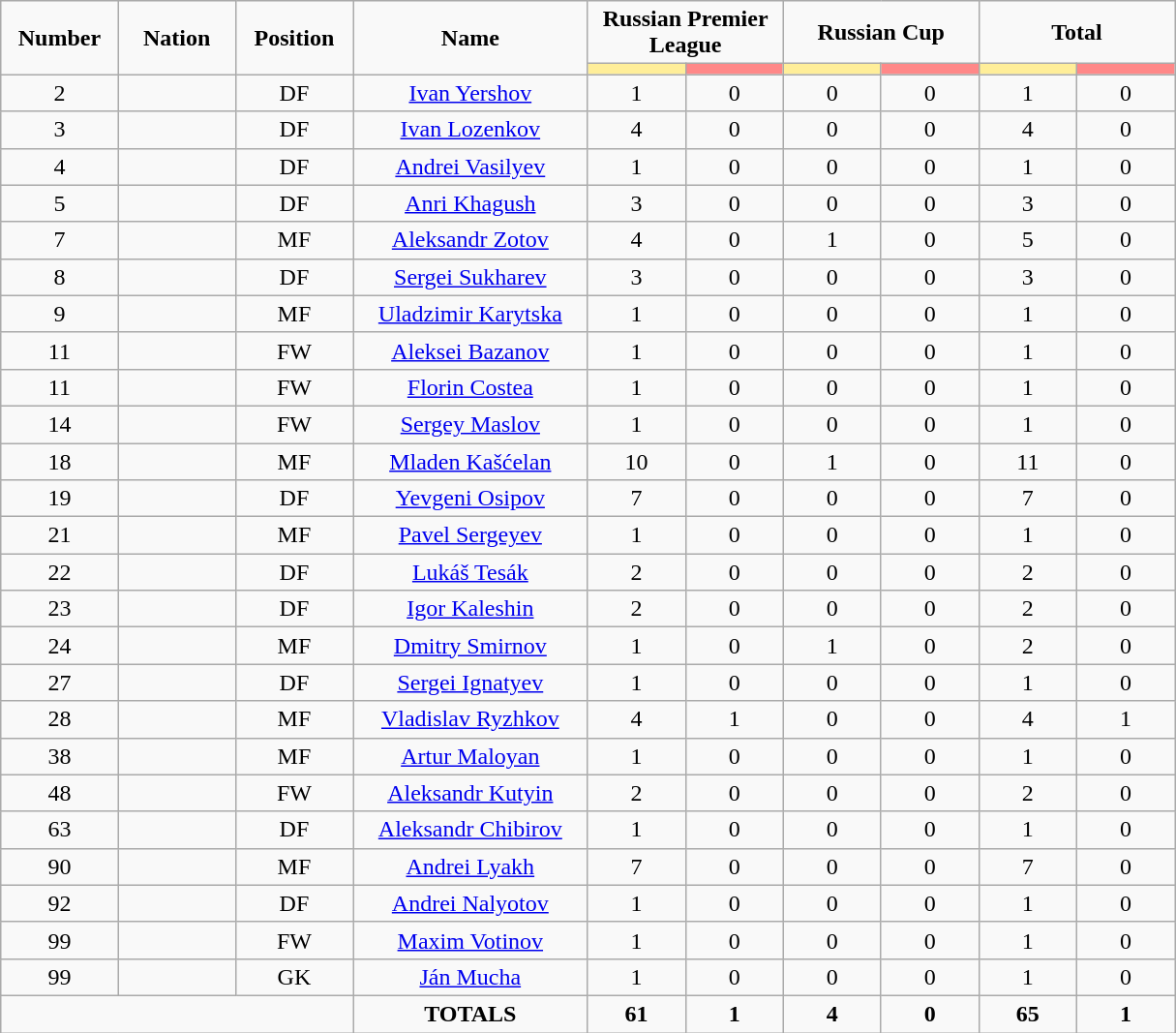<table class="wikitable" style="font-size: 100%; text-align: center;">
<tr>
<td rowspan=2 width="10%" align=center><strong>Number</strong></td>
<td rowspan=2 width="10%" align=center><strong>Nation</strong></td>
<td rowspan=2 width="10%" align=center><strong>Position</strong></td>
<td rowspan=2 width="20%" align=center><strong>Name</strong></td>
<td colspan=2 align=center><strong>Russian Premier League</strong></td>
<td colspan=2 align=center><strong>Russian Cup</strong></td>
<td colspan=2 align=center><strong>Total</strong></td>
</tr>
<tr>
<th width=60 style="background: #FFEE99"></th>
<th width=60 style="background: #FF8888"></th>
<th width=60 style="background: #FFEE99"></th>
<th width=60 style="background: #FF8888"></th>
<th width=60 style="background: #FFEE99"></th>
<th width=60 style="background: #FF8888"></th>
</tr>
<tr>
<td>2</td>
<td></td>
<td>DF</td>
<td><a href='#'>Ivan Yershov</a></td>
<td>1</td>
<td>0</td>
<td>0</td>
<td>0</td>
<td>1</td>
<td>0</td>
</tr>
<tr>
<td>3</td>
<td></td>
<td>DF</td>
<td><a href='#'>Ivan Lozenkov</a></td>
<td>4</td>
<td>0</td>
<td>0</td>
<td>0</td>
<td>4</td>
<td>0</td>
</tr>
<tr>
<td>4</td>
<td></td>
<td>DF</td>
<td><a href='#'>Andrei Vasilyev</a></td>
<td>1</td>
<td>0</td>
<td>0</td>
<td>0</td>
<td>1</td>
<td>0</td>
</tr>
<tr>
<td>5</td>
<td></td>
<td>DF</td>
<td><a href='#'>Anri Khagush</a></td>
<td>3</td>
<td>0</td>
<td>0</td>
<td>0</td>
<td>3</td>
<td>0</td>
</tr>
<tr>
<td>7</td>
<td></td>
<td>MF</td>
<td><a href='#'>Aleksandr Zotov</a></td>
<td>4</td>
<td>0</td>
<td>1</td>
<td>0</td>
<td>5</td>
<td>0</td>
</tr>
<tr>
<td>8</td>
<td></td>
<td>DF</td>
<td><a href='#'>Sergei Sukharev</a></td>
<td>3</td>
<td>0</td>
<td>0</td>
<td>0</td>
<td>3</td>
<td>0</td>
</tr>
<tr>
<td>9</td>
<td></td>
<td>MF</td>
<td><a href='#'>Uladzimir Karytska</a></td>
<td>1</td>
<td>0</td>
<td>0</td>
<td>0</td>
<td>1</td>
<td>0</td>
</tr>
<tr>
<td>11</td>
<td></td>
<td>FW</td>
<td><a href='#'>Aleksei Bazanov</a></td>
<td>1</td>
<td>0</td>
<td>0</td>
<td>0</td>
<td>1</td>
<td>0</td>
</tr>
<tr>
<td>11</td>
<td></td>
<td>FW</td>
<td><a href='#'>Florin Costea</a></td>
<td>1</td>
<td>0</td>
<td>0</td>
<td>0</td>
<td>1</td>
<td>0</td>
</tr>
<tr>
<td>14</td>
<td></td>
<td>FW</td>
<td><a href='#'>Sergey Maslov</a></td>
<td>1</td>
<td>0</td>
<td>0</td>
<td>0</td>
<td>1</td>
<td>0</td>
</tr>
<tr>
<td>18</td>
<td></td>
<td>MF</td>
<td><a href='#'>Mladen Kašćelan</a></td>
<td>10</td>
<td>0</td>
<td>1</td>
<td>0</td>
<td>11</td>
<td>0</td>
</tr>
<tr>
<td>19</td>
<td></td>
<td>DF</td>
<td><a href='#'>Yevgeni Osipov</a></td>
<td>7</td>
<td>0</td>
<td>0</td>
<td>0</td>
<td>7</td>
<td>0</td>
</tr>
<tr>
<td>21</td>
<td></td>
<td>MF</td>
<td><a href='#'>Pavel Sergeyev</a></td>
<td>1</td>
<td>0</td>
<td>0</td>
<td>0</td>
<td>1</td>
<td>0</td>
</tr>
<tr>
<td>22</td>
<td></td>
<td>DF</td>
<td><a href='#'>Lukáš Tesák</a></td>
<td>2</td>
<td>0</td>
<td>0</td>
<td>0</td>
<td>2</td>
<td>0</td>
</tr>
<tr>
<td>23</td>
<td></td>
<td>DF</td>
<td><a href='#'>Igor Kaleshin</a></td>
<td>2</td>
<td>0</td>
<td>0</td>
<td>0</td>
<td>2</td>
<td>0</td>
</tr>
<tr>
<td>24</td>
<td></td>
<td>MF</td>
<td><a href='#'>Dmitry Smirnov</a></td>
<td>1</td>
<td>0</td>
<td>1</td>
<td>0</td>
<td>2</td>
<td>0</td>
</tr>
<tr>
<td>27</td>
<td></td>
<td>DF</td>
<td><a href='#'>Sergei Ignatyev</a></td>
<td>1</td>
<td>0</td>
<td>0</td>
<td>0</td>
<td>1</td>
<td>0</td>
</tr>
<tr>
<td>28</td>
<td></td>
<td>MF</td>
<td><a href='#'>Vladislav Ryzhkov</a></td>
<td>4</td>
<td>1</td>
<td>0</td>
<td>0</td>
<td>4</td>
<td>1</td>
</tr>
<tr>
<td>38</td>
<td></td>
<td>MF</td>
<td><a href='#'>Artur Maloyan</a></td>
<td>1</td>
<td>0</td>
<td>0</td>
<td>0</td>
<td>1</td>
<td>0</td>
</tr>
<tr>
<td>48</td>
<td></td>
<td>FW</td>
<td><a href='#'>Aleksandr Kutyin</a></td>
<td>2</td>
<td>0</td>
<td>0</td>
<td>0</td>
<td>2</td>
<td>0</td>
</tr>
<tr>
<td>63</td>
<td></td>
<td>DF</td>
<td><a href='#'>Aleksandr Chibirov</a></td>
<td>1</td>
<td>0</td>
<td>0</td>
<td>0</td>
<td>1</td>
<td>0</td>
</tr>
<tr>
<td>90</td>
<td></td>
<td>MF</td>
<td><a href='#'>Andrei Lyakh</a></td>
<td>7</td>
<td>0</td>
<td>0</td>
<td>0</td>
<td>7</td>
<td>0</td>
</tr>
<tr>
<td>92</td>
<td></td>
<td>DF</td>
<td><a href='#'>Andrei Nalyotov</a></td>
<td>1</td>
<td>0</td>
<td>0</td>
<td>0</td>
<td>1</td>
<td>0</td>
</tr>
<tr>
<td>99</td>
<td></td>
<td>FW</td>
<td><a href='#'>Maxim Votinov</a></td>
<td>1</td>
<td>0</td>
<td>0</td>
<td>0</td>
<td>1</td>
<td>0</td>
</tr>
<tr>
<td>99</td>
<td></td>
<td>GK</td>
<td><a href='#'>Ján Mucha</a></td>
<td>1</td>
<td>0</td>
<td>0</td>
<td>0</td>
<td>1</td>
<td>0</td>
</tr>
<tr>
<td colspan=3></td>
<td><strong>TOTALS</strong></td>
<td><strong>61</strong></td>
<td><strong>1</strong></td>
<td><strong>4</strong></td>
<td><strong>0</strong></td>
<td><strong>65</strong></td>
<td><strong>1</strong></td>
</tr>
</table>
